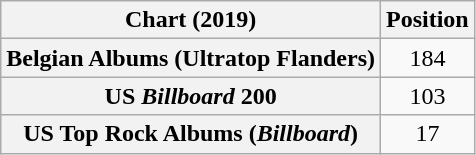<table class="wikitable sortable plainrowheaders" style="text-align:center">
<tr>
<th scope="col">Chart (2019)</th>
<th scope="col">Position</th>
</tr>
<tr>
<th scope="row">Belgian Albums (Ultratop Flanders)</th>
<td>184</td>
</tr>
<tr>
<th scope="row">US <em>Billboard</em> 200</th>
<td>103</td>
</tr>
<tr>
<th scope="row">US Top Rock Albums (<em>Billboard</em>)</th>
<td>17</td>
</tr>
</table>
